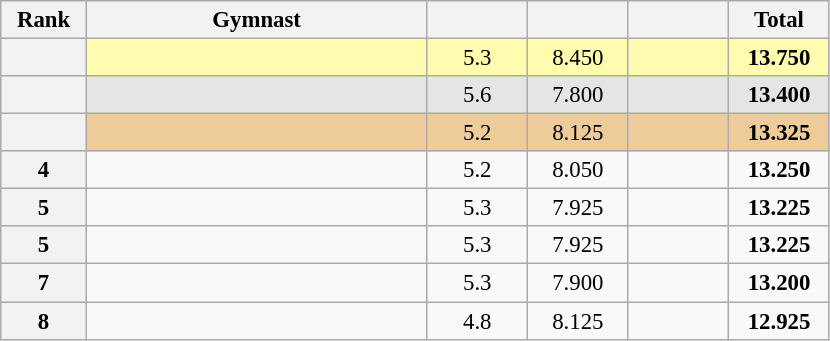<table class="wikitable sortable" style="text-align:center; font-size:95%">
<tr>
<th scope="col" style="width:50px;">Rank</th>
<th scope="col" style="width:220px;">Gymnast</th>
<th scope="col" style="width:60px;"></th>
<th scope="col" style="width:60px;"></th>
<th scope="col" style="width:60px;"></th>
<th scope="col" style="width:60px;">Total</th>
</tr>
<tr style="background:#fffcaf;">
<th scope=row style="text-align:center"></th>
<td style="text-align:left;"></td>
<td>5.3</td>
<td>8.450</td>
<td></td>
<td><strong>13.750</strong></td>
</tr>
<tr style="background:#e5e5e5;">
<th scope=row style="text-align:center"></th>
<td style="text-align:left;"></td>
<td>5.6</td>
<td>7.800</td>
<td></td>
<td><strong>13.400</strong></td>
</tr>
<tr style="background:#ec9;">
<th scope=row style="text-align:center"></th>
<td style="text-align:left;"></td>
<td>5.2</td>
<td>8.125</td>
<td></td>
<td><strong>13.325</strong></td>
</tr>
<tr>
<th scope=row style="text-align:center">4</th>
<td style="text-align:left;"></td>
<td>5.2</td>
<td>8.050</td>
<td></td>
<td><strong>13.250</strong></td>
</tr>
<tr>
<th scope=row style="text-align:center">5</th>
<td style="text-align:left;"></td>
<td>5.3</td>
<td>7.925</td>
<td></td>
<td><strong>13.225</strong></td>
</tr>
<tr>
<th scope=row style="text-align:center">5</th>
<td style="text-align:left;"></td>
<td>5.3</td>
<td>7.925</td>
<td></td>
<td><strong>13.225</strong></td>
</tr>
<tr>
<th scope=row style="text-align:center">7</th>
<td style="text-align:left;"></td>
<td>5.3</td>
<td>7.900</td>
<td></td>
<td><strong>13.200</strong></td>
</tr>
<tr>
<th scope=row style="text-align:center">8</th>
<td style="text-align:left;"></td>
<td>4.8</td>
<td>8.125</td>
<td></td>
<td><strong>12.925</strong></td>
</tr>
</table>
